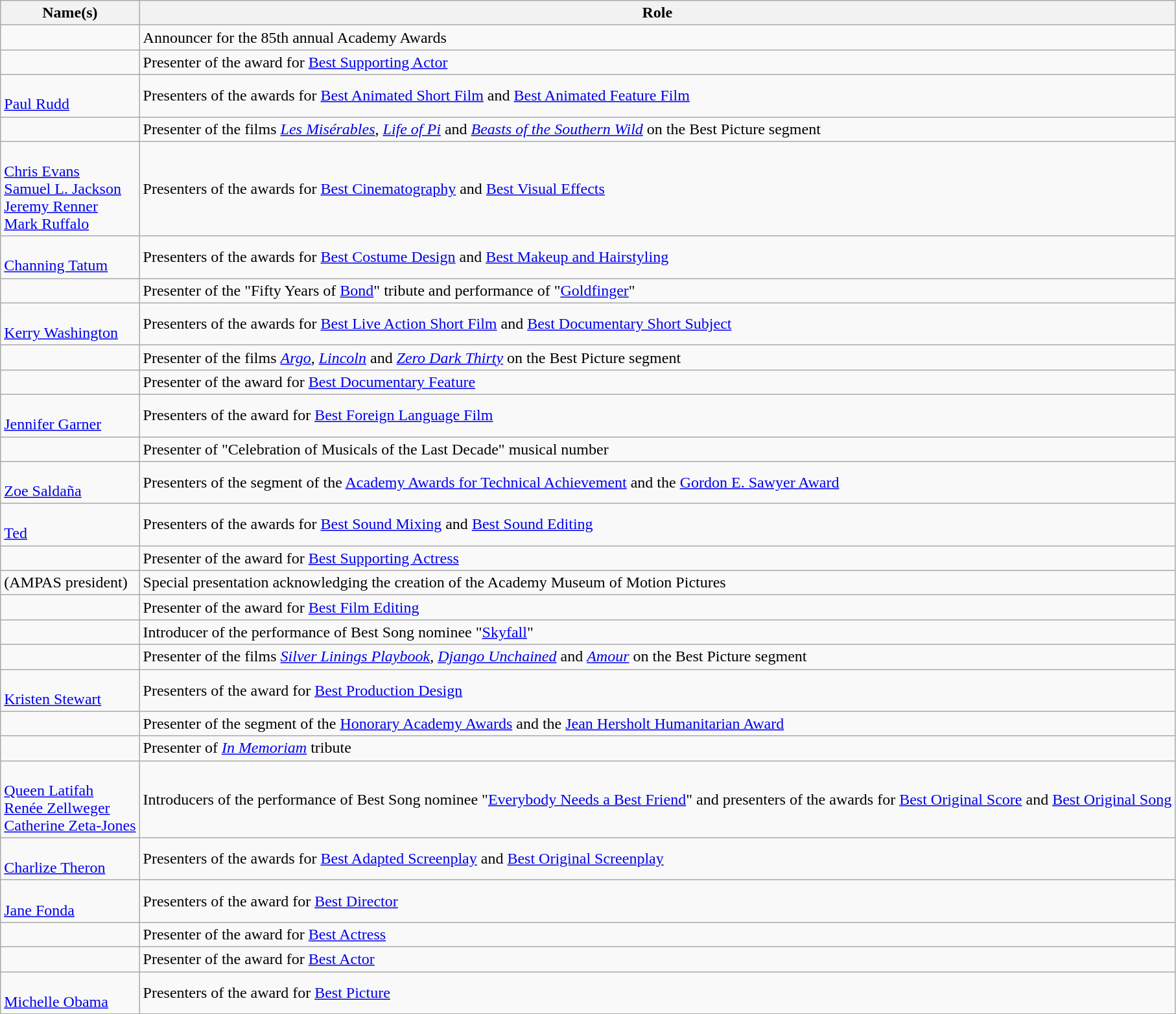<table class="wikitable sortable">
<tr>
<th>Name(s)</th>
<th>Role</th>
</tr>
<tr>
<td></td>
<td>Announcer for the 85th annual Academy Awards</td>
</tr>
<tr>
<td></td>
<td>Presenter of the award for <a href='#'>Best Supporting Actor</a></td>
</tr>
<tr>
<td> <br><a href='#'>Paul Rudd</a></td>
<td>Presenters of the awards for <a href='#'>Best Animated Short Film</a> and <a href='#'>Best Animated Feature Film</a></td>
</tr>
<tr>
<td></td>
<td>Presenter of the films <em><a href='#'>Les Misérables</a></em>, <em><a href='#'>Life of Pi</a></em> and <em><a href='#'>Beasts of the Southern Wild</a></em> on the Best Picture segment</td>
</tr>
<tr>
<td> <br><a href='#'>Chris Evans</a> <br><a href='#'>Samuel L. Jackson</a> <br><a href='#'>Jeremy Renner</a> <br><a href='#'>Mark Ruffalo</a></td>
<td>Presenters of the awards for <a href='#'>Best Cinematography</a> and <a href='#'>Best Visual Effects</a></td>
</tr>
<tr>
<td> <br><a href='#'>Channing Tatum</a></td>
<td>Presenters of the awards for <a href='#'>Best Costume Design</a> and <a href='#'>Best Makeup and Hairstyling</a></td>
</tr>
<tr>
<td></td>
<td>Presenter of the "Fifty Years of <a href='#'>Bond</a>" tribute and performance of "<a href='#'>Goldfinger</a>"</td>
</tr>
<tr>
<td> <br><a href='#'>Kerry Washington</a></td>
<td>Presenters of the awards for <a href='#'>Best Live Action Short Film</a> and <a href='#'>Best Documentary Short Subject</a></td>
</tr>
<tr>
<td></td>
<td>Presenter of the films <em><a href='#'>Argo</a></em>, <em><a href='#'>Lincoln</a></em> and <em><a href='#'>Zero Dark Thirty</a></em> on the Best Picture segment</td>
</tr>
<tr>
<td></td>
<td>Presenter of the award for <a href='#'>Best Documentary Feature</a></td>
</tr>
<tr>
<td> <br><a href='#'>Jennifer Garner</a></td>
<td>Presenters of the award for <a href='#'>Best Foreign Language Film</a></td>
</tr>
<tr>
<td></td>
<td>Presenter of "Celebration of Musicals of the Last Decade" musical number</td>
</tr>
<tr>
<td> <br><a href='#'>Zoe Saldaña</a></td>
<td>Presenters of the segment of the <a href='#'>Academy Awards for Technical Achievement</a> and the <a href='#'>Gordon E. Sawyer Award</a></td>
</tr>
<tr>
<td> <br><a href='#'>Ted</a></td>
<td>Presenters of the awards for <a href='#'>Best Sound Mixing</a> and <a href='#'>Best Sound Editing</a></td>
</tr>
<tr>
<td></td>
<td>Presenter of the award for <a href='#'>Best Supporting Actress</a></td>
</tr>
<tr>
<td> (AMPAS president)</td>
<td>Special presentation acknowledging the creation of the Academy Museum of Motion Pictures</td>
</tr>
<tr>
<td></td>
<td>Presenter of the award for <a href='#'>Best Film Editing</a></td>
</tr>
<tr>
<td></td>
<td>Introducer of the performance of Best Song nominee "<a href='#'>Skyfall</a>"</td>
</tr>
<tr>
<td></td>
<td>Presenter of the films <em><a href='#'>Silver Linings Playbook</a></em>, <em><a href='#'>Django Unchained</a></em> and <em><a href='#'>Amour</a></em> on the Best Picture segment</td>
</tr>
<tr>
<td> <br><a href='#'>Kristen Stewart</a></td>
<td>Presenters of the award for <a href='#'>Best Production Design</a></td>
</tr>
<tr>
<td></td>
<td>Presenter of the segment of the <a href='#'>Honorary Academy Awards</a> and the <a href='#'>Jean Hersholt Humanitarian Award</a></td>
</tr>
<tr>
<td></td>
<td>Presenter of <em><a href='#'>In Memoriam</a></em> tribute</td>
</tr>
<tr>
<td> <br><a href='#'>Queen Latifah</a> <br><a href='#'>Renée Zellweger</a> <br><a href='#'>Catherine Zeta-Jones</a></td>
<td>Introducers of the performance of Best Song nominee "<a href='#'>Everybody Needs a Best Friend</a>" and presenters of the awards for <a href='#'>Best Original Score</a> and <a href='#'>Best Original Song</a></td>
</tr>
<tr>
<td> <br><a href='#'>Charlize Theron</a></td>
<td>Presenters of the awards for <a href='#'>Best Adapted Screenplay</a> and <a href='#'>Best Original Screenplay</a></td>
</tr>
<tr>
<td> <br><a href='#'>Jane Fonda</a></td>
<td>Presenters of the award for <a href='#'>Best Director</a></td>
</tr>
<tr>
<td></td>
<td>Presenter of the award for <a href='#'>Best Actress</a></td>
</tr>
<tr>
<td></td>
<td>Presenter of the award for <a href='#'>Best Actor</a></td>
</tr>
<tr>
<td> <br><a href='#'>Michelle Obama</a></td>
<td>Presenters of the award for <a href='#'>Best Picture</a></td>
</tr>
</table>
